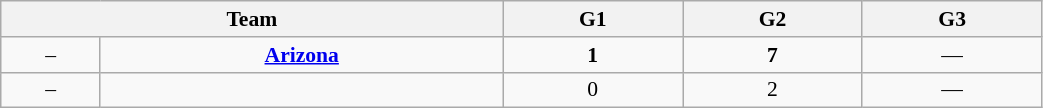<table class="wikitable" style="font-size:90%; width: 55%; text-align: center">
<tr>
<th colspan=2>Team</th>
<th>G1</th>
<th>G2</th>
<th>G3</th>
</tr>
<tr>
<td>–</td>
<td><strong><a href='#'>Arizona</a></strong></td>
<td><strong>1</strong></td>
<td><strong>7</strong></td>
<td>—</td>
</tr>
<tr>
<td>–</td>
<td></td>
<td>0</td>
<td>2</td>
<td>—</td>
</tr>
</table>
